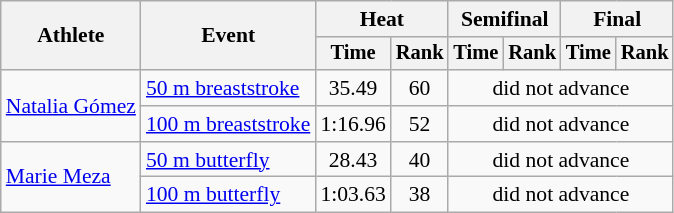<table class=wikitable style="font-size:90%">
<tr>
<th rowspan="2">Athlete</th>
<th rowspan="2">Event</th>
<th colspan="2">Heat</th>
<th colspan="2">Semifinal</th>
<th colspan="2">Final</th>
</tr>
<tr style="font-size:95%">
<th>Time</th>
<th>Rank</th>
<th>Time</th>
<th>Rank</th>
<th>Time</th>
<th>Rank</th>
</tr>
<tr align=center>
<td align=left rowspan=2><a href='#'>Natalia Gómez</a></td>
<td align=left><a href='#'>50 m breaststroke</a></td>
<td>35.49</td>
<td>60</td>
<td colspan=4>did not advance</td>
</tr>
<tr align=center>
<td align=left><a href='#'>100 m breaststroke</a></td>
<td>1:16.96</td>
<td>52</td>
<td colspan=4>did not advance</td>
</tr>
<tr align=center>
<td align=left rowspan=2><a href='#'>Marie Meza</a></td>
<td align=left><a href='#'>50 m butterfly</a></td>
<td>28.43</td>
<td>40</td>
<td colspan=4>did not advance</td>
</tr>
<tr align=center>
<td align=left><a href='#'>100 m butterfly</a></td>
<td>1:03.63</td>
<td>38</td>
<td colspan=4>did not advance</td>
</tr>
</table>
